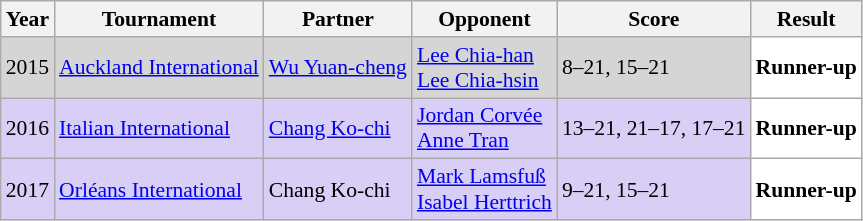<table class="sortable wikitable" style="font-size: 90%;">
<tr>
<th>Year</th>
<th>Tournament</th>
<th>Partner</th>
<th>Opponent</th>
<th>Score</th>
<th>Result</th>
</tr>
<tr style="background:#D5D5D5">
<td align="center">2015</td>
<td align="left"><a href='#'>Auckland International</a></td>
<td align="left"> <a href='#'>Wu Yuan-cheng</a></td>
<td align="left"> <a href='#'>Lee Chia-han</a><br> <a href='#'>Lee Chia-hsin</a></td>
<td align="left">8–21, 15–21</td>
<td style="text-align:left; background:white"> <strong>Runner-up</strong></td>
</tr>
<tr style="background:#D8CEF6">
<td align="center">2016</td>
<td align="left"><a href='#'>Italian International</a></td>
<td align="left"> <a href='#'>Chang Ko-chi</a></td>
<td align="left"> <a href='#'>Jordan Corvée</a><br> <a href='#'>Anne Tran</a></td>
<td align="left">13–21, 21–17, 17–21</td>
<td style="text-align:left; background:white"> <strong>Runner-up</strong></td>
</tr>
<tr style="background:#D8CEF6">
<td align="center">2017</td>
<td align="left"><a href='#'>Orléans International</a></td>
<td align="left"> Chang Ko-chi</td>
<td align="left"> <a href='#'>Mark Lamsfuß</a><br> <a href='#'>Isabel Herttrich</a></td>
<td align="left">9–21, 15–21</td>
<td style="text-align:left; background:white"> <strong>Runner-up</strong></td>
</tr>
</table>
